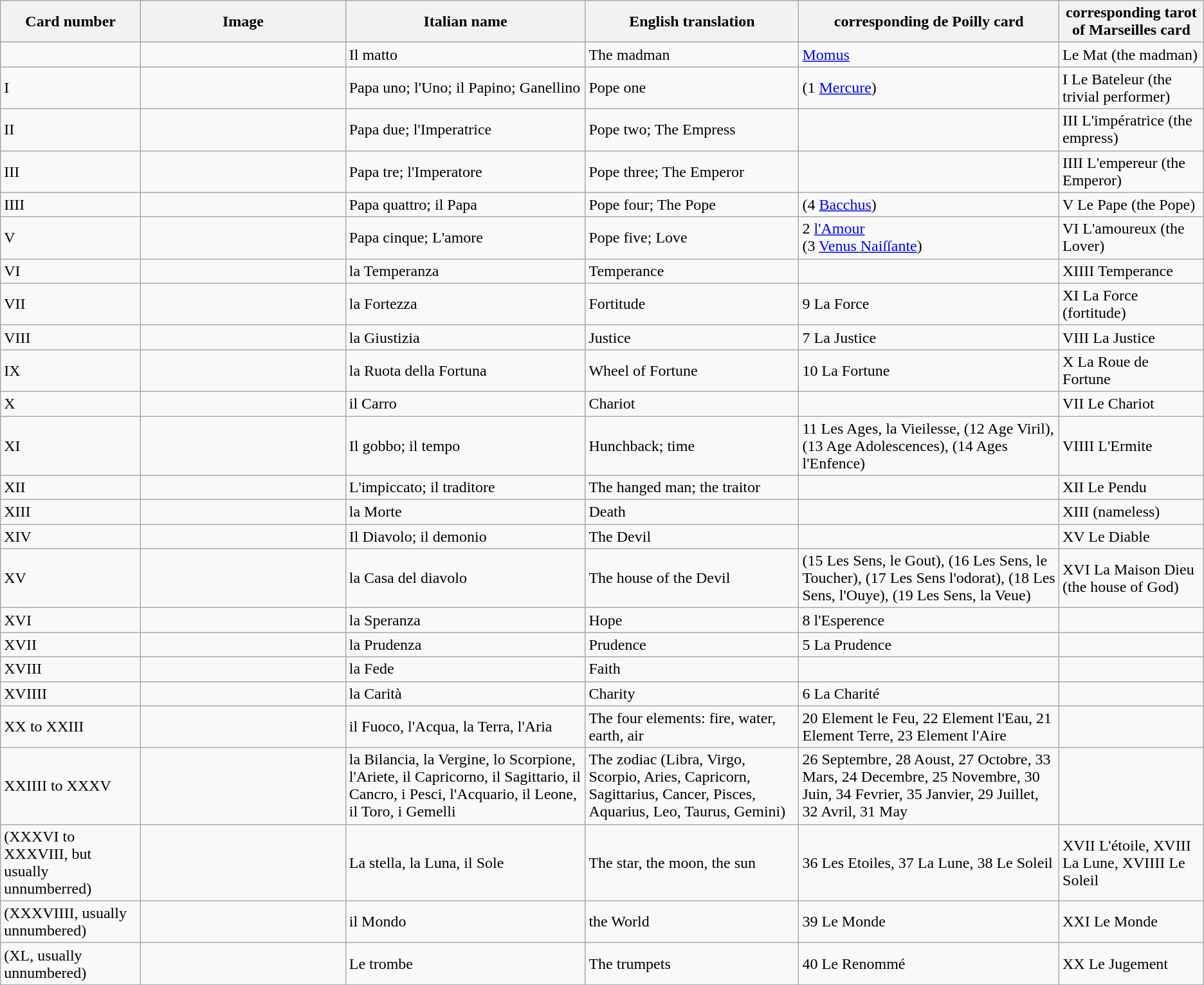<table class="wikitable">
<tr>
<th>Card number</th>
<th width="205px">Image</th>
<th>Italian name</th>
<th>English translation</th>
<th>corresponding de Poilly card</th>
<th>corresponding tarot of Marseilles card</th>
</tr>
<tr>
<td></td>
<td></td>
<td>Il matto</td>
<td>The madman</td>
<td><a href='#'>Momus</a></td>
<td>Le Mat (the madman)</td>
</tr>
<tr>
<td>I</td>
<td></td>
<td>Papa uno; l'Uno; il Papino; Ganellino</td>
<td>Pope one</td>
<td>(1 <a href='#'>Mercure</a>)</td>
<td>I Le Bateleur (the trivial performer)</td>
</tr>
<tr>
<td>II</td>
<td></td>
<td>Papa due; l'Imperatrice</td>
<td>Pope two; The Empress</td>
<td></td>
<td>III L'impératrice (the empress)</td>
</tr>
<tr>
<td>III</td>
<td></td>
<td>Papa tre; l'Imperatore</td>
<td>Pope three; The Emperor</td>
<td></td>
<td>IIII L'empereur (the Emperor)</td>
</tr>
<tr>
<td>IIII</td>
<td></td>
<td>Papa quattro; il Papa</td>
<td>Pope four; The Pope</td>
<td>(4 <a href='#'>Bacchus</a>)</td>
<td>V Le Pape (the Pope)</td>
</tr>
<tr>
<td>V</td>
<td></td>
<td>Papa cinque; L'amore</td>
<td>Pope five; Love</td>
<td>2 <a href='#'>l'Amour</a><br>(3 <a href='#'>Venus Naiſſante</a>)</td>
<td>VI L'amoureux (the Lover)</td>
</tr>
<tr>
<td>VI</td>
<td></td>
<td>la Temperanza</td>
<td>Temperance</td>
<td></td>
<td>XIIII Temperance</td>
</tr>
<tr>
<td>VII</td>
<td></td>
<td>la Fortezza</td>
<td>Fortitude</td>
<td>9 La Force</td>
<td>XI La Force (fortitude)</td>
</tr>
<tr>
<td>VIII</td>
<td></td>
<td>la Giustizia</td>
<td>Justice</td>
<td>7 La Justice</td>
<td>VIII La Justice</td>
</tr>
<tr>
<td>IX</td>
<td></td>
<td>la Ruota della Fortuna</td>
<td>Wheel of Fortune</td>
<td>10 La Fortune</td>
<td>X La Roue de Fortune</td>
</tr>
<tr>
<td>X</td>
<td></td>
<td>il Carro</td>
<td>Chariot</td>
<td></td>
<td>VII Le Chariot</td>
</tr>
<tr>
<td>XI</td>
<td></td>
<td>Il gobbo; il tempo</td>
<td>Hunchback; time</td>
<td>11 Les Ages, la Vieilesse, (12 Age Viril), (13 Age Adolescences), (14 Ages l'Enfence)</td>
<td>VIIII L'Ermite</td>
</tr>
<tr>
<td>XII</td>
<td></td>
<td>L'impiccato; il traditore</td>
<td>The hanged man; the traitor</td>
<td></td>
<td>XII Le Pendu</td>
</tr>
<tr>
<td>XIII</td>
<td></td>
<td>la Morte</td>
<td>Death</td>
<td></td>
<td>XIII (nameless)</td>
</tr>
<tr>
<td>XIV</td>
<td></td>
<td>Il Diavolo; il demonio</td>
<td>The Devil</td>
<td></td>
<td>XV Le Diable</td>
</tr>
<tr>
<td>XV</td>
<td></td>
<td>la Casa del diavolo</td>
<td>The house of the Devil</td>
<td>(15 Les Sens, le Gout), (16 Les Sens, le Toucher), (17 Les Sens l'odorat), (18 Les Sens, l'Ouye), (19 Les Sens, la Veue)</td>
<td>XVI La Maison Dieu (the house of God)</td>
</tr>
<tr>
<td>XVI</td>
<td></td>
<td>la Speranza</td>
<td>Hope</td>
<td>8 l'Esperence</td>
<td></td>
</tr>
<tr>
<td>XVII</td>
<td></td>
<td>la Prudenza</td>
<td>Prudence</td>
<td>5 La Prudence</td>
<td></td>
</tr>
<tr>
<td>XVIII</td>
<td></td>
<td>la Fede</td>
<td>Faith</td>
<td></td>
<td></td>
</tr>
<tr>
<td>XVIIII</td>
<td></td>
<td>la Carità</td>
<td>Charity</td>
<td>6 La Charité</td>
<td></td>
</tr>
<tr>
<td>XX to XXIII</td>
<td></td>
<td>il Fuoco, l'Acqua, la Terra, l'Aria</td>
<td>The four elements: fire, water, earth, air</td>
<td>20 Element le Feu, 22 Element l'Eau, 21 Element Terre, 23 Element l'Aire</td>
<td></td>
</tr>
<tr>
<td>XXIIII to XXXV</td>
<td></td>
<td>la Bilancia, la Vergine, lo Scorpione, l'Ariete, il Capricorno, il Sagittario, il Cancro, i Pesci, l'Acquario, il Leone, il Toro, i Gemelli</td>
<td>The zodiac (Libra, Virgo, Scorpio, Aries, Capricorn, Sagittarius, Cancer, Pisces, Aquarius, Leo, Taurus, Gemini)</td>
<td>26 Septembre, 28 Aoust, 27 Octobre, 33 Mars, 24 Decembre, 25 Novembre, 30 Juin, 34 Fevrier, 35 Janvier, 29 Juillet, 32 Avril, 31 May</td>
<td></td>
</tr>
<tr>
<td>(XXXVI to XXXVIII, but usually unnumberred)</td>
<td></td>
<td>La stella, la Luna, il Sole</td>
<td>The star, the moon, the sun</td>
<td>36 Les Etoiles, 37 La Lune, 38 Le Soleil</td>
<td>XVII L'étoile, XVIII La Lune, XVIIII Le Soleil</td>
</tr>
<tr>
<td>(XXXVIIII, usually unnumbered)</td>
<td></td>
<td>il Mondo</td>
<td>the World</td>
<td>39 Le Monde</td>
<td>XXI Le Monde</td>
</tr>
<tr>
<td>(XL, usually unnumbered)</td>
<td></td>
<td>Le trombe</td>
<td>The trumpets</td>
<td>40 Le Renommé</td>
<td>XX Le Jugement</td>
</tr>
</table>
